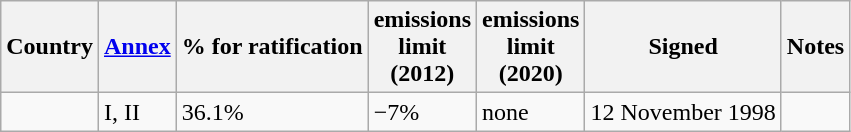<table class="wikitable">
<tr>
<th><strong>Country</strong></th>
<th><strong><a href='#'>Annex</a></strong></th>
<th><strong>% for ratification</strong></th>
<th><strong>emissions<br>limit<br>(2012)</strong></th>
<th><strong>emissions<br>limit<br>(2020)</strong></th>
<th><strong>Signed</strong></th>
<th><strong>Notes</strong></th>
</tr>
<tr>
<td></td>
<td>I, II</td>
<td>36.1%</td>
<td>−7%</td>
<td>none</td>
<td>12 November 1998</td>
<td></td>
</tr>
</table>
